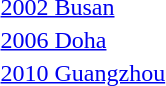<table>
<tr>
<td><a href='#'>2002 Busan</a></td>
<td></td>
<td></td>
<td></td>
</tr>
<tr>
<td><a href='#'>2006 Doha</a></td>
<td></td>
<td></td>
<td></td>
</tr>
<tr>
<td><a href='#'>2010 Guangzhou</a></td>
<td></td>
<td></td>
<td></td>
</tr>
</table>
